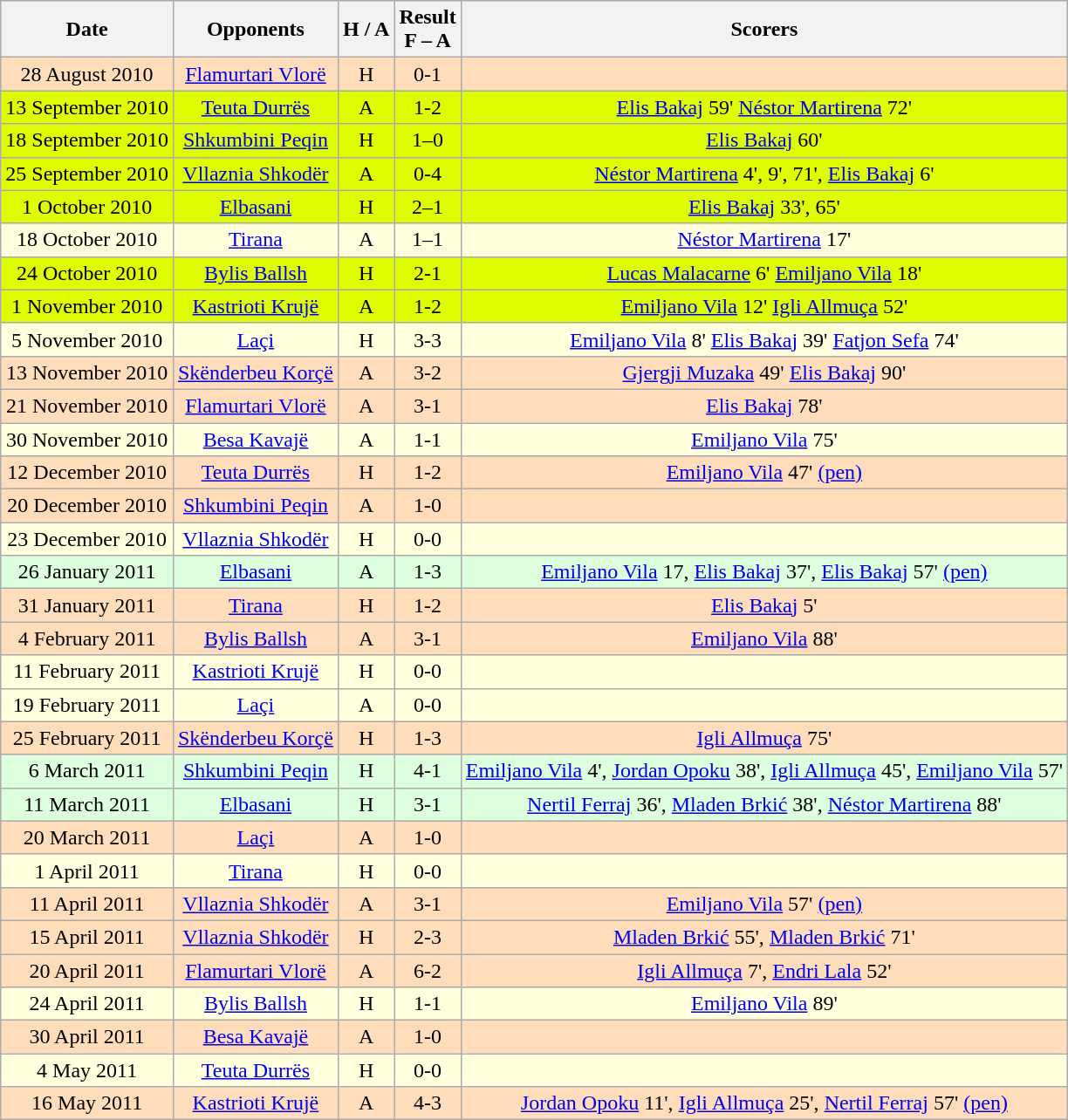<table class="wikitable" style="text-align:center">
<tr>
<th>Date</th>
<th>Opponents</th>
<th>H / A</th>
<th>Result<br>F – A</th>
<th>Scorers</th>
</tr>
<tr bgcolor="#ffddbb">
<td>28 August 2010</td>
<td><a href='#'>Flamurtari Vlorë</a></td>
<td>H</td>
<td>0-1</td>
<td></td>
</tr>
<tr bgcolor=#ddffdd">
<td>13 September 2010</td>
<td><a href='#'>Teuta Durrës</a></td>
<td>A</td>
<td>1-2</td>
<td><a href='#'>Elis Bakaj</a> 59' <a href='#'>Néstor Martirena</a> 72'</td>
</tr>
<tr bgcolor=#ddffdd">
<td>18 September 2010</td>
<td><a href='#'>Shkumbini Peqin</a></td>
<td>H</td>
<td>1–0</td>
<td><a href='#'>Elis Bakaj</a> 60'</td>
</tr>
<tr bgcolor=#ddffdd">
<td>25 September 2010</td>
<td><a href='#'>Vllaznia Shkodër</a></td>
<td>A</td>
<td>0-4</td>
<td><a href='#'>Néstor Martirena</a> 4', 9', 71', <a href='#'>Elis Bakaj</a> 6'</td>
</tr>
<tr bgcolor=#ddffdd">
<td>1 October 2010</td>
<td><a href='#'>Elbasani</a></td>
<td>H</td>
<td>2–1</td>
<td><a href='#'>Elis Bakaj</a> 33', 65'</td>
</tr>
<tr bgcolor="#ffffdd">
<td>18 October 2010</td>
<td><a href='#'>Tirana</a></td>
<td>A</td>
<td>1–1</td>
<td><a href='#'>Néstor Martirena</a> 17'</td>
</tr>
<tr bgcolor=#ddffdd">
<td>24 October 2010</td>
<td><a href='#'>Bylis Ballsh</a></td>
<td>H</td>
<td>2-1</td>
<td><a href='#'>Lucas Malacarne</a> 6' <a href='#'>Emiljano Vila</a> 18'</td>
</tr>
<tr bgcolor=#ddffdd">
<td>1 November 2010</td>
<td><a href='#'>Kastrioti Krujë</a></td>
<td>A</td>
<td>1-2</td>
<td><a href='#'>Emiljano Vila</a> 12' <a href='#'>Igli Allmuça</a> 52'</td>
</tr>
<tr bgcolor="#ffffdd">
<td>5 November 2010</td>
<td><a href='#'>Laçi</a></td>
<td>H</td>
<td>3-3</td>
<td><a href='#'>Emiljano Vila</a> 8' <a href='#'>Elis Bakaj</a> 39' <a href='#'>Fatjon Sefa</a> 74'</td>
</tr>
<tr bgcolor="#ffddbb">
<td>13 November 2010</td>
<td><a href='#'>Skënderbeu Korçë</a></td>
<td>A</td>
<td>3-2</td>
<td><a href='#'>Gjergji Muzaka</a> 49' <a href='#'>Elis Bakaj</a> 90'</td>
</tr>
<tr bgcolor="#ffddbb">
<td>21 November 2010</td>
<td><a href='#'>Flamurtari Vlorë</a></td>
<td>A</td>
<td>3-1</td>
<td><a href='#'>Elis Bakaj</a> 78'</td>
</tr>
<tr bgcolor="#ffffdd">
<td>30 November 2010</td>
<td><a href='#'>Besa Kavajë</a></td>
<td>A</td>
<td>1-1</td>
<td><a href='#'>Emiljano Vila</a> 75'</td>
</tr>
<tr bgcolor="#ffddbb">
<td>12 December 2010</td>
<td><a href='#'>Teuta Durrës</a></td>
<td>H</td>
<td>1-2</td>
<td><a href='#'>Emiljano Vila</a> 47' <a href='#'>(pen)</a></td>
</tr>
<tr bgcolor="#ffddbb">
<td>20 December 2010</td>
<td><a href='#'>Shkumbini Peqin</a></td>
<td>A</td>
<td>1-0</td>
<td></td>
</tr>
<tr bgcolor="#ffffdd">
<td>23 December 2010</td>
<td><a href='#'>Vllaznia Shkodër</a></td>
<td>H</td>
<td>0-0</td>
<td></td>
</tr>
<tr bgcolor="#ddffdd">
<td>26 January 2011</td>
<td><a href='#'>Elbasani</a></td>
<td>A</td>
<td>1-3</td>
<td><a href='#'>Emiljano Vila</a> 17, <a href='#'>Elis Bakaj</a> 37', <a href='#'>Elis Bakaj</a> 57' <a href='#'>(pen)</a></td>
</tr>
<tr bgcolor="#ffddbb">
<td>31 January 2011</td>
<td><a href='#'>Tirana</a></td>
<td>H</td>
<td>1-2</td>
<td><a href='#'>Elis Bakaj</a> 5'</td>
</tr>
<tr bgcolor="#ffddbb">
<td>4 February 2011</td>
<td><a href='#'>Bylis Ballsh</a></td>
<td>A</td>
<td>3-1</td>
<td><a href='#'>Emiljano Vila</a> 88'</td>
</tr>
<tr bgcolor="#ffffdd">
<td>11 February 2011</td>
<td><a href='#'>Kastrioti Krujë</a></td>
<td>H</td>
<td>0-0</td>
<td></td>
</tr>
<tr bgcolor="#ffffdd">
<td>19 February 2011</td>
<td><a href='#'>Laçi</a></td>
<td>A</td>
<td>0-0</td>
<td></td>
</tr>
<tr bgcolor="#ffddbb">
<td>25 February 2011</td>
<td><a href='#'>Skënderbeu Korçë</a></td>
<td>H</td>
<td>1-3</td>
<td><a href='#'>Igli Allmuça</a> 75'</td>
</tr>
<tr bgcolor="#ddffdd">
<td>6 March 2011</td>
<td><a href='#'>Shkumbini Peqin</a></td>
<td>H</td>
<td>4-1</td>
<td><a href='#'>Emiljano Vila</a> 4', <a href='#'>Jordan Opoku</a> 38', <a href='#'>Igli Allmuça</a> 45', <a href='#'>Emiljano Vila</a> 57'</td>
</tr>
<tr bgcolor="#ddffdd">
<td>11 March 2011</td>
<td><a href='#'>Elbasani</a></td>
<td>H</td>
<td>3-1</td>
<td><a href='#'>Nertil Ferraj</a> 36', <a href='#'>Mladen Brkić</a> 38', <a href='#'>Néstor Martirena</a> 88'</td>
</tr>
<tr bgcolor="#ffddbb">
<td>20 March 2011</td>
<td><a href='#'>Laçi</a></td>
<td>A</td>
<td>1-0</td>
<td></td>
</tr>
<tr bgcolor="#ffffdd">
<td>1 April 2011</td>
<td><a href='#'>Tirana</a></td>
<td>H</td>
<td>0-0</td>
<td></td>
</tr>
<tr bgcolor="#ffddbb">
<td>11 April 2011</td>
<td><a href='#'>Vllaznia Shkodër</a></td>
<td>A</td>
<td>3-1</td>
<td><a href='#'>Emiljano Vila</a> 57' <a href='#'>(pen)</a></td>
</tr>
<tr bgcolor="#ffddbb">
<td>15 April 2011</td>
<td><a href='#'>Vllaznia Shkodër</a></td>
<td>H</td>
<td>2-3</td>
<td><a href='#'>Mladen Brkić</a> 55', <a href='#'>Mladen Brkić</a> 71'</td>
</tr>
<tr bgcolor="#ffddbb">
<td>20 April 2011</td>
<td><a href='#'>Flamurtari Vlorë</a></td>
<td>A</td>
<td>6-2</td>
<td><a href='#'>Igli Allmuça</a> 7', <a href='#'>Endri Lala</a> 52'</td>
</tr>
<tr bgcolor="#ffffdd">
<td>24 April 2011</td>
<td><a href='#'>Bylis Ballsh</a></td>
<td>H</td>
<td>1-1</td>
<td><a href='#'>Emiljano Vila</a> 89'</td>
</tr>
<tr bgcolor="#ffddbb">
<td>30 April 2011</td>
<td><a href='#'>Besa Kavajë</a></td>
<td>A</td>
<td>1-0</td>
<td></td>
</tr>
<tr bgcolor="#ffffdd">
<td>4 May 2011</td>
<td><a href='#'>Teuta Durrës</a></td>
<td>H</td>
<td>0-0</td>
<td></td>
</tr>
<tr bgcolor="#ffddbb">
<td>16 May 2011</td>
<td><a href='#'>Kastrioti Krujë</a></td>
<td>A</td>
<td>4-3</td>
<td><a href='#'>Jordan Opoku</a> 11', <a href='#'>Igli Allmuça</a> 25', <a href='#'>Nertil Ferraj</a> 57' <a href='#'>(pen)</a></td>
</tr>
</table>
